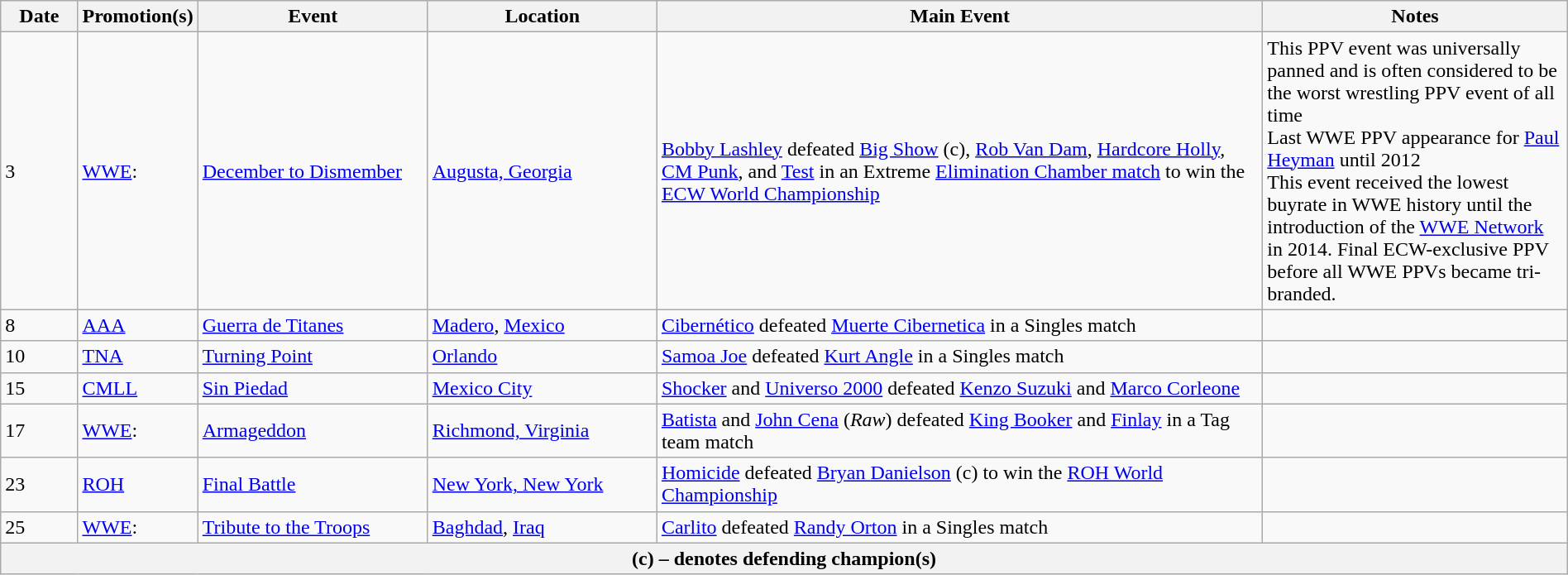<table class="wikitable" style="width:100%;">
<tr>
<th width=5%>Date</th>
<th width=5%>Promotion(s)</th>
<th style="width:15%;">Event</th>
<th style="width:15%;">Location</th>
<th style="width:40%;">Main Event</th>
<th style="width:20%;">Notes</th>
</tr>
<tr>
<td>3</td>
<td><a href='#'>WWE</a>:<br></td>
<td><a href='#'>December to Dismember</a></td>
<td><a href='#'>Augusta, Georgia</a></td>
<td><a href='#'>Bobby Lashley</a> defeated <a href='#'>Big Show</a> (c), <a href='#'>Rob Van Dam</a>, <a href='#'>Hardcore Holly</a>, <a href='#'>CM Punk</a>, and <a href='#'>Test</a> in an Extreme <a href='#'>Elimination Chamber match</a> to win the <a href='#'>ECW World Championship</a></td>
<td>This PPV event was universally panned and is often considered to be the worst wrestling PPV event of all time<br>Last WWE PPV appearance for <a href='#'>Paul Heyman</a> until 2012<br>This event received the lowest buyrate in WWE history until the introduction of the <a href='#'>WWE Network</a> in 2014. Final ECW-exclusive PPV before all WWE PPVs became tri-branded.</td>
</tr>
<tr>
<td>8</td>
<td><a href='#'>AAA</a></td>
<td><a href='#'>Guerra de Titanes</a></td>
<td><a href='#'>Madero</a>, <a href='#'>Mexico</a></td>
<td><a href='#'>Cibernético</a> defeated <a href='#'>Muerte Cibernetica</a> in a Singles match</td>
<td></td>
</tr>
<tr>
<td>10</td>
<td><a href='#'>TNA</a></td>
<td><a href='#'>Turning Point</a></td>
<td><a href='#'>Orlando</a></td>
<td><a href='#'>Samoa Joe</a> defeated <a href='#'>Kurt Angle</a> in a Singles match</td>
<td></td>
</tr>
<tr>
<td>15</td>
<td><a href='#'>CMLL</a></td>
<td><a href='#'>Sin Piedad</a></td>
<td><a href='#'>Mexico City</a></td>
<td><a href='#'>Shocker</a> and <a href='#'>Universo 2000</a> defeated <a href='#'>Kenzo Suzuki</a> and <a href='#'>Marco Corleone</a></td>
<td></td>
</tr>
<tr>
<td>17</td>
<td><a href='#'>WWE</a>:<br></td>
<td><a href='#'>Armageddon</a></td>
<td><a href='#'>Richmond, Virginia</a></td>
<td><a href='#'>Batista</a> and <a href='#'>John Cena</a> (<em>Raw</em>) defeated <a href='#'>King Booker</a> and <a href='#'>Finlay</a> in a Tag team match</td>
<td></td>
</tr>
<tr>
<td>23</td>
<td><a href='#'>ROH</a></td>
<td><a href='#'>Final Battle</a></td>
<td><a href='#'>New York, New York</a></td>
<td><a href='#'>Homicide</a> defeated <a href='#'>Bryan Danielson</a> (c) to win the <a href='#'>ROH World Championship</a></td>
<td></td>
</tr>
<tr>
<td>25</td>
<td><a href='#'>WWE</a>:<br></td>
<td><a href='#'>Tribute to the Troops</a></td>
<td><a href='#'>Baghdad</a>, <a href='#'>Iraq</a></td>
<td><a href='#'>Carlito</a> defeated <a href='#'>Randy Orton</a> in a Singles match</td>
</tr>
<tr>
<th colspan="6">(c) – denotes defending champion(s)</th>
</tr>
</table>
